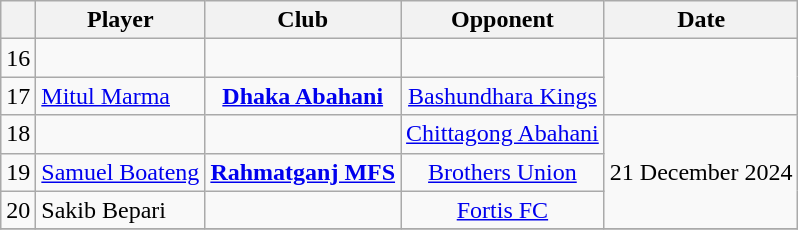<table class="wikitable" style="text-align:center">
<tr>
<th></th>
<th>Player</th>
<th>Club</th>
<th>Opponent</th>
<th>Date</th>
</tr>
<tr>
<td>16</td>
<td align="left"></td>
<td></td>
<td></td>
<td rowspan="2"></td>
</tr>
<tr>
<td>17</td>
<td align="left"> <a href='#'>Mitul Marma</a></td>
<td><strong><a href='#'>Dhaka Abahani</a></strong></td>
<td><a href='#'>Bashundhara Kings</a></td>
</tr>
<tr>
<td>18</td>
<td align="left"></td>
<td></td>
<td><a href='#'>Chittagong Abahani</a></td>
<td rowspan="3">21 December 2024</td>
</tr>
<tr>
<td>19</td>
<td align="left"> <a href='#'>Samuel Boateng</a></td>
<td><strong><a href='#'>Rahmatganj MFS</a></strong></td>
<td><a href='#'>Brothers Union</a></td>
</tr>
<tr>
<td>20</td>
<td align="left"> Sakib Bepari</td>
<td></td>
<td><a href='#'>Fortis FC</a></td>
</tr>
<tr>
</tr>
</table>
